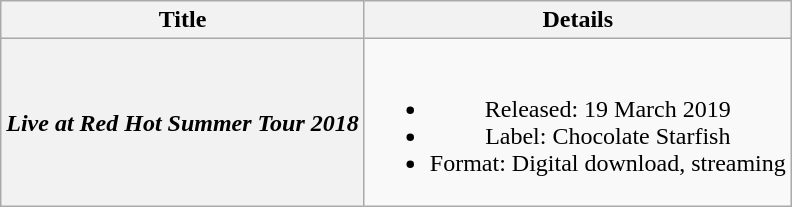<table class="wikitable plainrowheaders" style="text-align:center;">
<tr>
<th>Title</th>
<th>Details</th>
</tr>
<tr>
<th scope="row"><em>Live at Red Hot Summer Tour 2018</em></th>
<td><br><ul><li>Released: 19 March 2019</li><li>Label: Chocolate Starfish</li><li>Format: Digital download, streaming</li></ul></td>
</tr>
</table>
